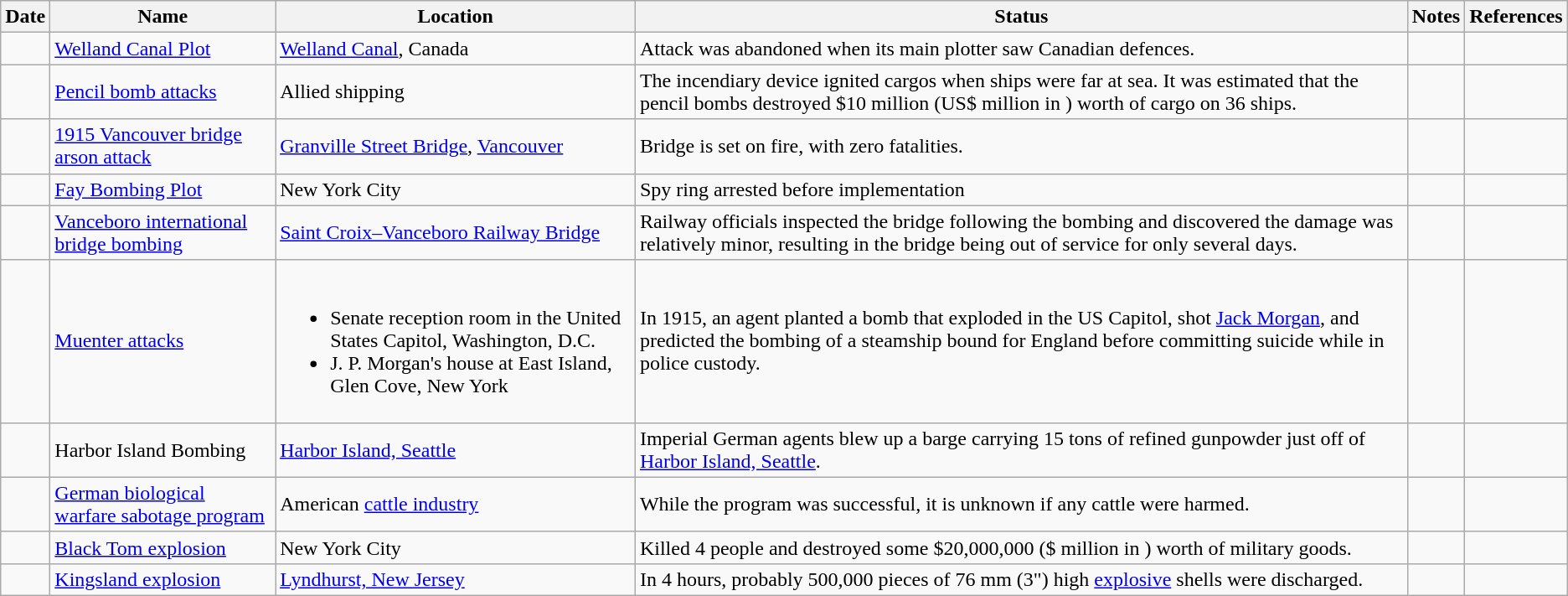<table class="wikitable sortable">
<tr>
<th>Date</th>
<th>Name</th>
<th>Location</th>
<th>Status</th>
<th>Notes</th>
<th>References</th>
</tr>
<tr>
<td></td>
<td><a href='#'>Welland Canal Plot</a></td>
<td><a href='#'>Welland Canal</a>, Canada</td>
<td>Attack was abandoned when its main plotter saw Canadian defences.</td>
<td></td>
<td></td>
</tr>
<tr>
<td></td>
<td><a href='#'>Pencil bomb attacks</a></td>
<td>Allied shipping</td>
<td>The incendiary device ignited cargos when ships were far at sea.  It was estimated that the pencil bombs destroyed $10 million (US$  million in ) worth of cargo on 36 ships.</td>
<td></td>
<td></td>
</tr>
<tr>
<td></td>
<td><a href='#'>1915 Vancouver bridge arson attack</a></td>
<td><a href='#'>Granville Street Bridge</a>, <a href='#'>Vancouver</a></td>
<td>Bridge is set on fire, with zero fatalities.</td>
<td></td>
<td></td>
</tr>
<tr>
<td></td>
<td><a href='#'>Fay Bombing Plot</a></td>
<td>New York City</td>
<td>Spy ring arrested before implementation</td>
<td></td>
<td></td>
</tr>
<tr>
<td></td>
<td><a href='#'>Vanceboro international bridge bombing</a></td>
<td><a href='#'>Saint Croix–Vanceboro Railway Bridge</a></td>
<td>Railway officials inspected the bridge following the bombing and discovered the damage was relatively minor, resulting in the bridge being out of service for only several days.</td>
<td></td>
<td></td>
</tr>
<tr>
<td></td>
<td><a href='#'>Muenter attacks</a></td>
<td><br><ul><li>Senate reception room in the United States Capitol, Washington, D.C.</li><li>J. P. Morgan's house at East Island, Glen Cove, New York</li></ul></td>
<td>In 1915, an agent planted a bomb that exploded in the US Capitol, shot <a href='#'>Jack Morgan</a>, and predicted the bombing of a steamship bound for England before committing suicide while in police custody.</td>
<td></td>
<td></td>
</tr>
<tr>
<td></td>
<td>Harbor Island Bombing</td>
<td><a href='#'>Harbor Island, Seattle</a></td>
<td>Imperial German agents blew up a barge carrying 15 tons of refined gunpowder just off of <a href='#'>Harbor Island, Seattle</a>.</td>
<td></td>
<td></td>
</tr>
<tr>
<td></td>
<td><a href='#'>German biological warfare sabotage program</a></td>
<td>American <a href='#'>cattle industry</a></td>
<td>While the program was successful, it is unknown if any cattle were harmed.</td>
<td></td>
<td></td>
</tr>
<tr>
<td></td>
<td><a href='#'>Black Tom explosion</a></td>
<td>New York City</td>
<td>Killed 4 people and destroyed some $20,000,000 ($ million in ) worth of military goods.</td>
<td></td>
<td></td>
</tr>
<tr>
<td></td>
<td><a href='#'>Kingsland explosion</a></td>
<td><a href='#'>Lyndhurst, New Jersey</a></td>
<td>In 4 hours, probably 500,000 pieces of 76 mm (3") high <a href='#'>explosive</a> shells were discharged.</td>
<td></td>
<td></td>
</tr>
</table>
